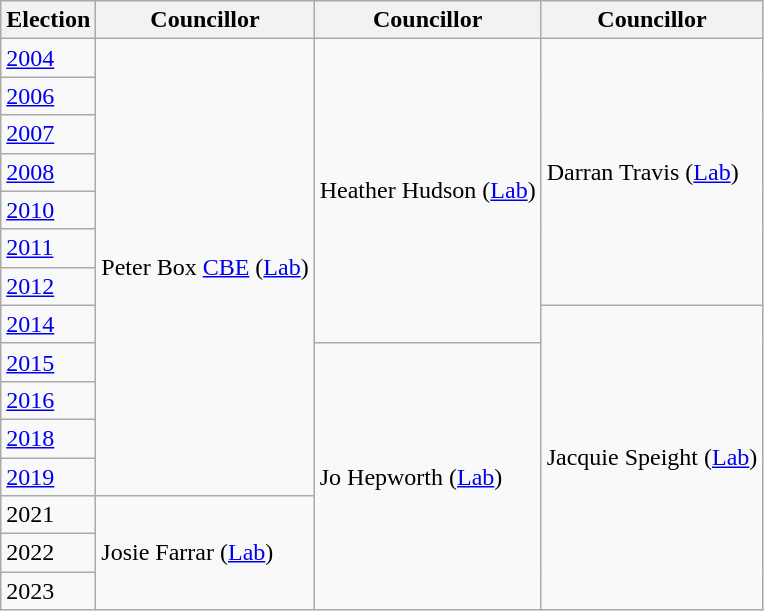<table class="wikitable">
<tr>
<th>Election</th>
<th>Councillor</th>
<th>Councillor</th>
<th>Councillor</th>
</tr>
<tr>
<td><a href='#'>2004</a></td>
<td rowspan="12">Peter Box <a href='#'>CBE</a> (<a href='#'>Lab</a>)</td>
<td rowspan="8">Heather Hudson (<a href='#'>Lab</a>)</td>
<td rowspan="7">Darran Travis (<a href='#'>Lab</a>)</td>
</tr>
<tr>
<td><a href='#'>2006</a></td>
</tr>
<tr>
<td><a href='#'>2007</a></td>
</tr>
<tr>
<td><a href='#'>2008</a></td>
</tr>
<tr>
<td><a href='#'>2010</a></td>
</tr>
<tr>
<td><a href='#'>2011</a></td>
</tr>
<tr>
<td><a href='#'>2012</a></td>
</tr>
<tr>
<td><a href='#'>2014</a></td>
<td rowspan="8">Jacquie Speight (<a href='#'>Lab</a>)</td>
</tr>
<tr>
<td><a href='#'>2015</a></td>
<td rowspan="7">Jo Hepworth (<a href='#'>Lab</a>)</td>
</tr>
<tr>
<td><a href='#'>2016</a></td>
</tr>
<tr>
<td><a href='#'>2018</a></td>
</tr>
<tr>
<td><a href='#'>2019</a></td>
</tr>
<tr>
<td>2021</td>
<td rowspan="3">Josie Farrar (<a href='#'>Lab</a>)</td>
</tr>
<tr>
<td>2022</td>
</tr>
<tr>
<td>2023</td>
</tr>
</table>
